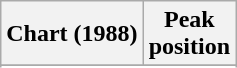<table class="wikitable sortable plainrowheaders" style="text-align:center">
<tr>
<th>Chart (1988)</th>
<th>Peak<br>position</th>
</tr>
<tr>
</tr>
<tr>
</tr>
<tr>
</tr>
</table>
